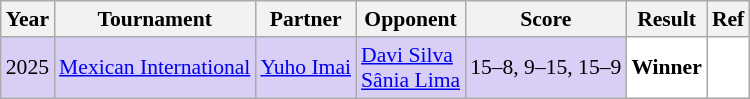<table class="sortable wikitable" style="font-size: 90%;">
<tr>
<th>Year</th>
<th>Tournament</th>
<th>Partner</th>
<th>Opponent</th>
<th>Score</th>
<th>Result</th>
<th>Ref</th>
</tr>
<tr style="background:#D8CEF6">
<td align="center">2025</td>
<td align="left"><a href='#'>Mexican International</a></td>
<td align="left"> <a href='#'>Yuho Imai</a></td>
<td align="left"> <a href='#'>Davi Silva</a><br> <a href='#'>Sânia Lima</a></td>
<td align="left">15–8, 9–15, 15–9</td>
<td style="text-align:left; background:white"> <strong>Winner</strong></td>
<td style="text-align:center; background:white"></td>
</tr>
</table>
